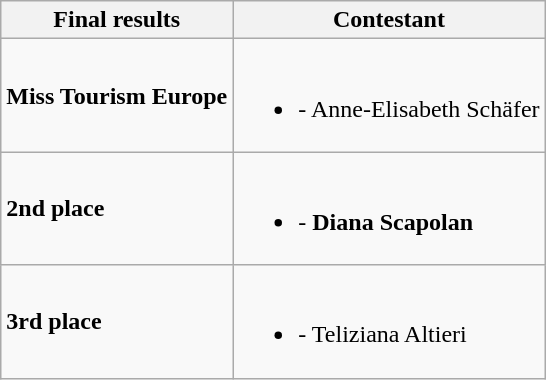<table class="wikitable">
<tr>
<th>Final results</th>
<th>Contestant</th>
</tr>
<tr>
<td><strong>Miss Tourism Europe</strong></td>
<td><br><ul><li><strong></strong> - Anne-Elisabeth Schäfer</li></ul></td>
</tr>
<tr>
<td><strong>2nd place</strong></td>
<td><br><ul><li><strong></strong> - <strong>Diana Scapolan</strong></li></ul></td>
</tr>
<tr>
<td><strong>3rd place</strong></td>
<td><br><ul><li><strong></strong> - Teliziana Altieri</li></ul></td>
</tr>
</table>
